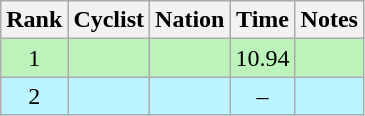<table class="wikitable sortable" style="text-align:center">
<tr>
<th>Rank</th>
<th>Cyclist</th>
<th>Nation</th>
<th>Time</th>
<th>Notes</th>
</tr>
<tr bgcolor=bbf3bb>
<td>1</td>
<td align=left></td>
<td align=left></td>
<td>10.94</td>
<td></td>
</tr>
<tr bgcolor=bbf3ff>
<td>2</td>
<td align=left></td>
<td align=left></td>
<td>–</td>
<td></td>
</tr>
</table>
